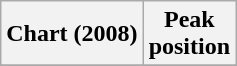<table class="wikitable plainrowheaders" style="text-align:center">
<tr>
<th scope="col">Chart (2008)</th>
<th scope="col">Peak<br>position</th>
</tr>
<tr>
</tr>
</table>
